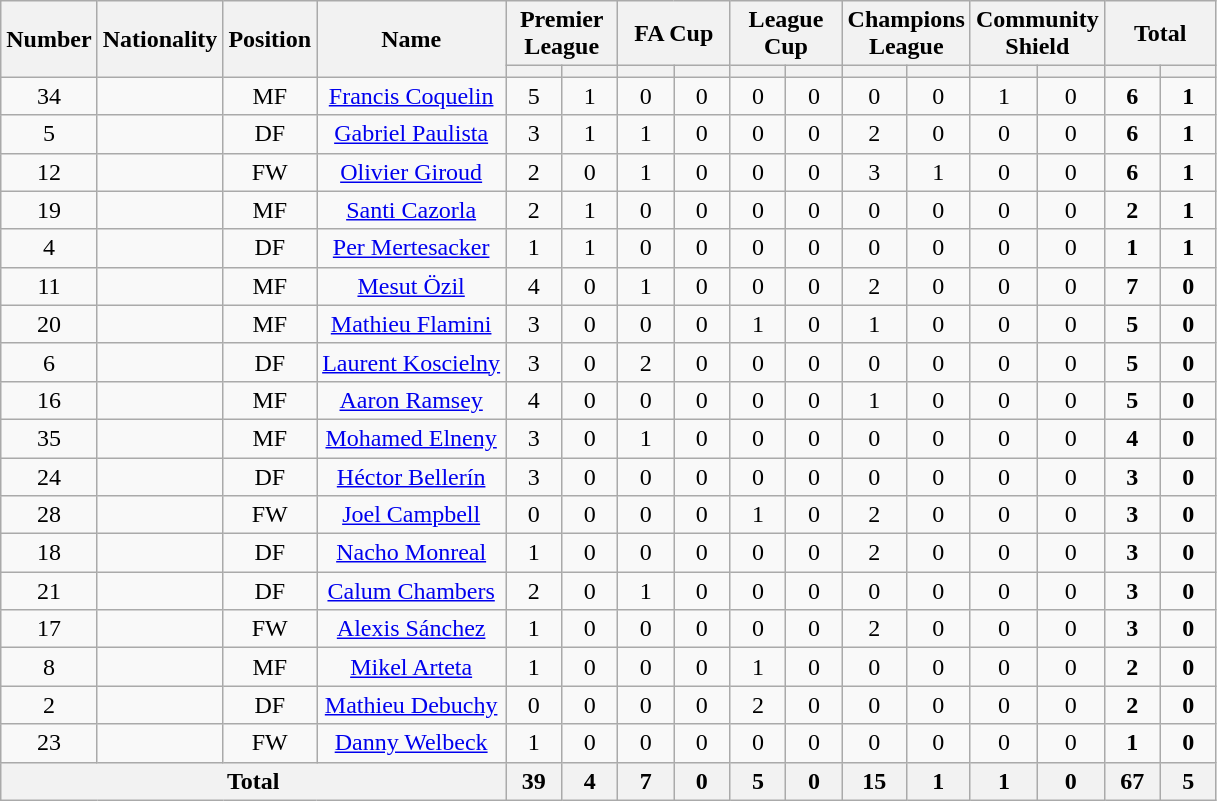<table class="wikitable" style="text-align: center;">
<tr>
<th rowspan="2">Number</th>
<th rowspan="2">Nationality</th>
<th rowspan="2">Position</th>
<th rowspan="2">Name</th>
<th colspan="2">Premier League</th>
<th colspan="2">FA Cup</th>
<th colspan="2">League Cup</th>
<th colspan="2">Champions League</th>
<th colspan="2">Community Shield</th>
<th colspan="2">Total</th>
</tr>
<tr>
<th style="width:30px;"></th>
<th style="width:30px;"></th>
<th style="width:30px;"></th>
<th style="width:30px;"></th>
<th style="width:30px;"></th>
<th style="width:30px;"></th>
<th style="width:30px;"></th>
<th style="width:30px;"></th>
<th style="width:30px;"></th>
<th style="width:30px;"></th>
<th style="width:30px;"></th>
<th style="width:30px;"></th>
</tr>
<tr>
<td>34</td>
<td></td>
<td>MF</td>
<td><a href='#'>Francis Coquelin</a></td>
<td>5</td>
<td>1</td>
<td>0</td>
<td>0</td>
<td>0</td>
<td>0</td>
<td>0</td>
<td>0</td>
<td>1</td>
<td>0</td>
<td><strong>6</strong></td>
<td><strong>1</strong></td>
</tr>
<tr>
<td>5</td>
<td></td>
<td>DF</td>
<td><a href='#'>Gabriel Paulista</a></td>
<td>3</td>
<td>1</td>
<td>1</td>
<td>0</td>
<td>0</td>
<td>0</td>
<td>2</td>
<td>0</td>
<td>0</td>
<td>0</td>
<td><strong>6</strong></td>
<td><strong>1</strong></td>
</tr>
<tr>
<td>12</td>
<td></td>
<td>FW</td>
<td><a href='#'>Olivier Giroud</a></td>
<td>2</td>
<td>0</td>
<td>1</td>
<td>0</td>
<td>0</td>
<td>0</td>
<td>3</td>
<td>1</td>
<td>0</td>
<td>0</td>
<td><strong>6</strong></td>
<td><strong>1</strong></td>
</tr>
<tr>
<td>19</td>
<td></td>
<td>MF</td>
<td><a href='#'>Santi Cazorla</a></td>
<td>2</td>
<td>1</td>
<td>0</td>
<td>0</td>
<td>0</td>
<td>0</td>
<td>0</td>
<td>0</td>
<td>0</td>
<td>0</td>
<td><strong>2</strong></td>
<td><strong>1</strong></td>
</tr>
<tr>
<td>4</td>
<td></td>
<td>DF</td>
<td><a href='#'>Per Mertesacker</a></td>
<td>1</td>
<td>1</td>
<td>0</td>
<td>0</td>
<td>0</td>
<td>0</td>
<td>0</td>
<td>0</td>
<td>0</td>
<td>0</td>
<td><strong>1</strong></td>
<td><strong>1</strong></td>
</tr>
<tr>
<td>11</td>
<td></td>
<td>MF</td>
<td><a href='#'>Mesut Özil</a></td>
<td>4</td>
<td>0</td>
<td>1</td>
<td>0</td>
<td>0</td>
<td>0</td>
<td>2</td>
<td>0</td>
<td>0</td>
<td>0</td>
<td><strong>7</strong></td>
<td><strong>0</strong></td>
</tr>
<tr>
<td>20</td>
<td></td>
<td>MF</td>
<td><a href='#'>Mathieu Flamini</a></td>
<td>3</td>
<td>0</td>
<td>0</td>
<td>0</td>
<td>1</td>
<td>0</td>
<td>1</td>
<td>0</td>
<td>0</td>
<td>0</td>
<td><strong>5</strong></td>
<td><strong>0</strong></td>
</tr>
<tr>
<td>6</td>
<td></td>
<td>DF</td>
<td><a href='#'>Laurent Koscielny</a></td>
<td>3</td>
<td>0</td>
<td>2</td>
<td>0</td>
<td>0</td>
<td>0</td>
<td>0</td>
<td>0</td>
<td>0</td>
<td>0</td>
<td><strong>5</strong></td>
<td><strong>0</strong></td>
</tr>
<tr>
<td>16</td>
<td></td>
<td>MF</td>
<td><a href='#'>Aaron Ramsey</a></td>
<td>4</td>
<td>0</td>
<td>0</td>
<td>0</td>
<td>0</td>
<td>0</td>
<td>1</td>
<td>0</td>
<td>0</td>
<td>0</td>
<td><strong>5</strong></td>
<td><strong>0</strong></td>
</tr>
<tr>
<td>35</td>
<td></td>
<td>MF</td>
<td><a href='#'>Mohamed Elneny</a></td>
<td>3</td>
<td>0</td>
<td>1</td>
<td>0</td>
<td>0</td>
<td>0</td>
<td>0</td>
<td>0</td>
<td>0</td>
<td>0</td>
<td><strong>4</strong></td>
<td><strong>0</strong></td>
</tr>
<tr>
<td>24</td>
<td></td>
<td>DF</td>
<td><a href='#'>Héctor Bellerín</a></td>
<td>3</td>
<td>0</td>
<td>0</td>
<td>0</td>
<td>0</td>
<td>0</td>
<td>0</td>
<td>0</td>
<td>0</td>
<td>0</td>
<td><strong>3</strong></td>
<td><strong>0</strong></td>
</tr>
<tr>
<td>28</td>
<td></td>
<td>FW</td>
<td><a href='#'>Joel Campbell</a></td>
<td>0</td>
<td>0</td>
<td>0</td>
<td>0</td>
<td>1</td>
<td>0</td>
<td>2</td>
<td>0</td>
<td>0</td>
<td>0</td>
<td><strong>3</strong></td>
<td><strong>0</strong></td>
</tr>
<tr>
<td>18</td>
<td></td>
<td>DF</td>
<td><a href='#'>Nacho Monreal</a></td>
<td>1</td>
<td>0</td>
<td>0</td>
<td>0</td>
<td>0</td>
<td>0</td>
<td>2</td>
<td>0</td>
<td>0</td>
<td>0</td>
<td><strong>3</strong></td>
<td><strong>0</strong></td>
</tr>
<tr>
<td>21</td>
<td></td>
<td>DF</td>
<td><a href='#'>Calum Chambers</a></td>
<td>2</td>
<td>0</td>
<td>1</td>
<td>0</td>
<td>0</td>
<td>0</td>
<td>0</td>
<td>0</td>
<td>0</td>
<td>0</td>
<td><strong>3</strong></td>
<td><strong>0</strong></td>
</tr>
<tr>
<td>17</td>
<td></td>
<td>FW</td>
<td><a href='#'>Alexis Sánchez</a></td>
<td>1</td>
<td>0</td>
<td>0</td>
<td>0</td>
<td>0</td>
<td>0</td>
<td>2</td>
<td>0</td>
<td>0</td>
<td>0</td>
<td><strong>3</strong></td>
<td><strong>0</strong></td>
</tr>
<tr>
<td>8</td>
<td></td>
<td>MF</td>
<td><a href='#'>Mikel Arteta</a></td>
<td>1</td>
<td>0</td>
<td>0</td>
<td>0</td>
<td>1</td>
<td>0</td>
<td>0</td>
<td>0</td>
<td>0</td>
<td>0</td>
<td><strong>2</strong></td>
<td><strong>0</strong></td>
</tr>
<tr>
<td>2</td>
<td></td>
<td>DF</td>
<td><a href='#'>Mathieu Debuchy</a></td>
<td>0</td>
<td>0</td>
<td>0</td>
<td>0</td>
<td>2</td>
<td>0</td>
<td>0</td>
<td>0</td>
<td>0</td>
<td>0</td>
<td><strong>2</strong></td>
<td><strong>0</strong></td>
</tr>
<tr>
<td>23</td>
<td></td>
<td>FW</td>
<td><a href='#'>Danny Welbeck</a></td>
<td>1</td>
<td>0</td>
<td>0</td>
<td>0</td>
<td>0</td>
<td>0</td>
<td>0</td>
<td>0</td>
<td>0</td>
<td>0</td>
<td><strong>1</strong></td>
<td><strong>0</strong></td>
</tr>
<tr>
<th colspan=4>Total</th>
<th>39</th>
<th>4</th>
<th>7</th>
<th>0</th>
<th>5</th>
<th>0</th>
<th>15</th>
<th>1</th>
<th>1</th>
<th>0</th>
<th>67</th>
<th>5</th>
</tr>
</table>
